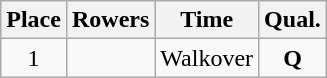<table class=wikitable style="text-align:center">
<tr>
<th>Place</th>
<th>Rowers</th>
<th>Time</th>
<th>Qual.</th>
</tr>
<tr>
<td>1</td>
<td align=left> <br> </td>
<td>Walkover</td>
<td><strong>Q</strong></td>
</tr>
</table>
